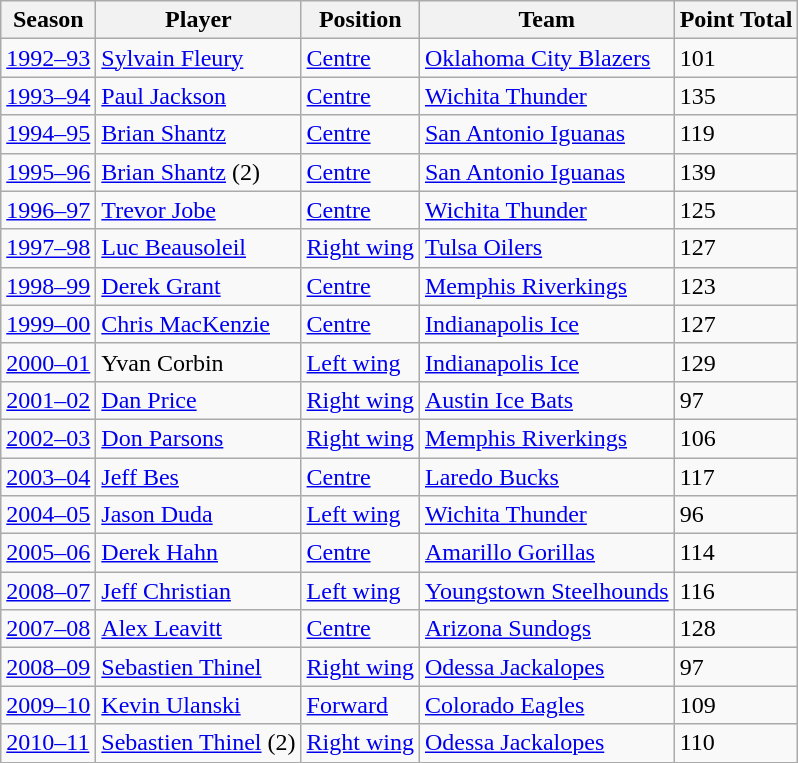<table class="wikitable sortable">
<tr>
<th>Season</th>
<th>Player</th>
<th>Position</th>
<th>Team</th>
<th>Point Total</th>
</tr>
<tr>
<td><a href='#'>1992–93</a></td>
<td><a href='#'>Sylvain Fleury</a></td>
<td><a href='#'>Centre</a></td>
<td><a href='#'>Oklahoma City Blazers</a></td>
<td>101</td>
</tr>
<tr>
<td><a href='#'>1993–94</a></td>
<td><a href='#'>Paul Jackson</a></td>
<td><a href='#'>Centre</a></td>
<td><a href='#'>Wichita Thunder</a></td>
<td>135</td>
</tr>
<tr>
<td><a href='#'>1994–95</a></td>
<td><a href='#'>Brian Shantz</a></td>
<td><a href='#'>Centre</a></td>
<td><a href='#'>San Antonio Iguanas</a></td>
<td>119</td>
</tr>
<tr>
<td><a href='#'>1995–96</a></td>
<td><a href='#'>Brian Shantz</a> (2)</td>
<td><a href='#'>Centre</a></td>
<td><a href='#'>San Antonio Iguanas</a></td>
<td>139</td>
</tr>
<tr>
<td><a href='#'>1996–97</a></td>
<td><a href='#'>Trevor Jobe</a></td>
<td><a href='#'>Centre</a></td>
<td><a href='#'>Wichita Thunder</a></td>
<td>125</td>
</tr>
<tr>
<td><a href='#'>1997–98</a></td>
<td><a href='#'>Luc Beausoleil</a></td>
<td><a href='#'>Right wing</a></td>
<td><a href='#'>Tulsa Oilers</a></td>
<td>127</td>
</tr>
<tr>
<td><a href='#'>1998–99</a></td>
<td><a href='#'>Derek Grant</a></td>
<td><a href='#'>Centre</a></td>
<td><a href='#'>Memphis Riverkings</a></td>
<td>123</td>
</tr>
<tr>
<td><a href='#'>1999–00</a></td>
<td><a href='#'>Chris MacKenzie</a></td>
<td><a href='#'>Centre</a></td>
<td><a href='#'>Indianapolis Ice</a></td>
<td>127</td>
</tr>
<tr>
<td><a href='#'>2000–01</a></td>
<td>Yvan Corbin</td>
<td><a href='#'>Left wing</a></td>
<td><a href='#'>Indianapolis Ice</a></td>
<td>129</td>
</tr>
<tr>
<td><a href='#'>2001–02</a></td>
<td><a href='#'>Dan Price</a></td>
<td><a href='#'>Right wing</a></td>
<td><a href='#'>Austin Ice Bats</a></td>
<td>97</td>
</tr>
<tr>
<td><a href='#'>2002–03</a></td>
<td><a href='#'>Don Parsons</a></td>
<td><a href='#'>Right wing</a></td>
<td><a href='#'>Memphis Riverkings</a></td>
<td>106</td>
</tr>
<tr>
<td><a href='#'>2003–04</a></td>
<td><a href='#'>Jeff Bes</a></td>
<td><a href='#'>Centre</a></td>
<td><a href='#'>Laredo Bucks</a></td>
<td>117</td>
</tr>
<tr>
<td><a href='#'>2004–05</a></td>
<td><a href='#'>Jason Duda</a></td>
<td><a href='#'>Left wing</a></td>
<td><a href='#'>Wichita Thunder</a></td>
<td>96</td>
</tr>
<tr>
<td><a href='#'>2005–06</a></td>
<td><a href='#'>Derek Hahn</a></td>
<td><a href='#'>Centre</a></td>
<td><a href='#'>Amarillo Gorillas</a></td>
<td>114</td>
</tr>
<tr>
<td><a href='#'>2008–07</a></td>
<td><a href='#'>Jeff Christian</a></td>
<td><a href='#'>Left wing</a></td>
<td><a href='#'>Youngstown Steelhounds</a></td>
<td>116</td>
</tr>
<tr>
<td><a href='#'>2007–08</a></td>
<td><a href='#'>Alex Leavitt</a></td>
<td><a href='#'>Centre</a></td>
<td><a href='#'>Arizona Sundogs</a></td>
<td>128</td>
</tr>
<tr>
<td><a href='#'>2008–09</a></td>
<td><a href='#'>Sebastien Thinel</a></td>
<td><a href='#'>Right wing</a></td>
<td><a href='#'>Odessa Jackalopes</a></td>
<td>97</td>
</tr>
<tr>
<td><a href='#'>2009–10</a></td>
<td><a href='#'>Kevin Ulanski</a></td>
<td><a href='#'>Forward</a></td>
<td><a href='#'>Colorado Eagles</a></td>
<td>109</td>
</tr>
<tr>
<td><a href='#'>2010–11</a></td>
<td><a href='#'>Sebastien Thinel</a> (2)</td>
<td><a href='#'>Right wing</a></td>
<td><a href='#'>Odessa Jackalopes</a></td>
<td>110</td>
</tr>
</table>
